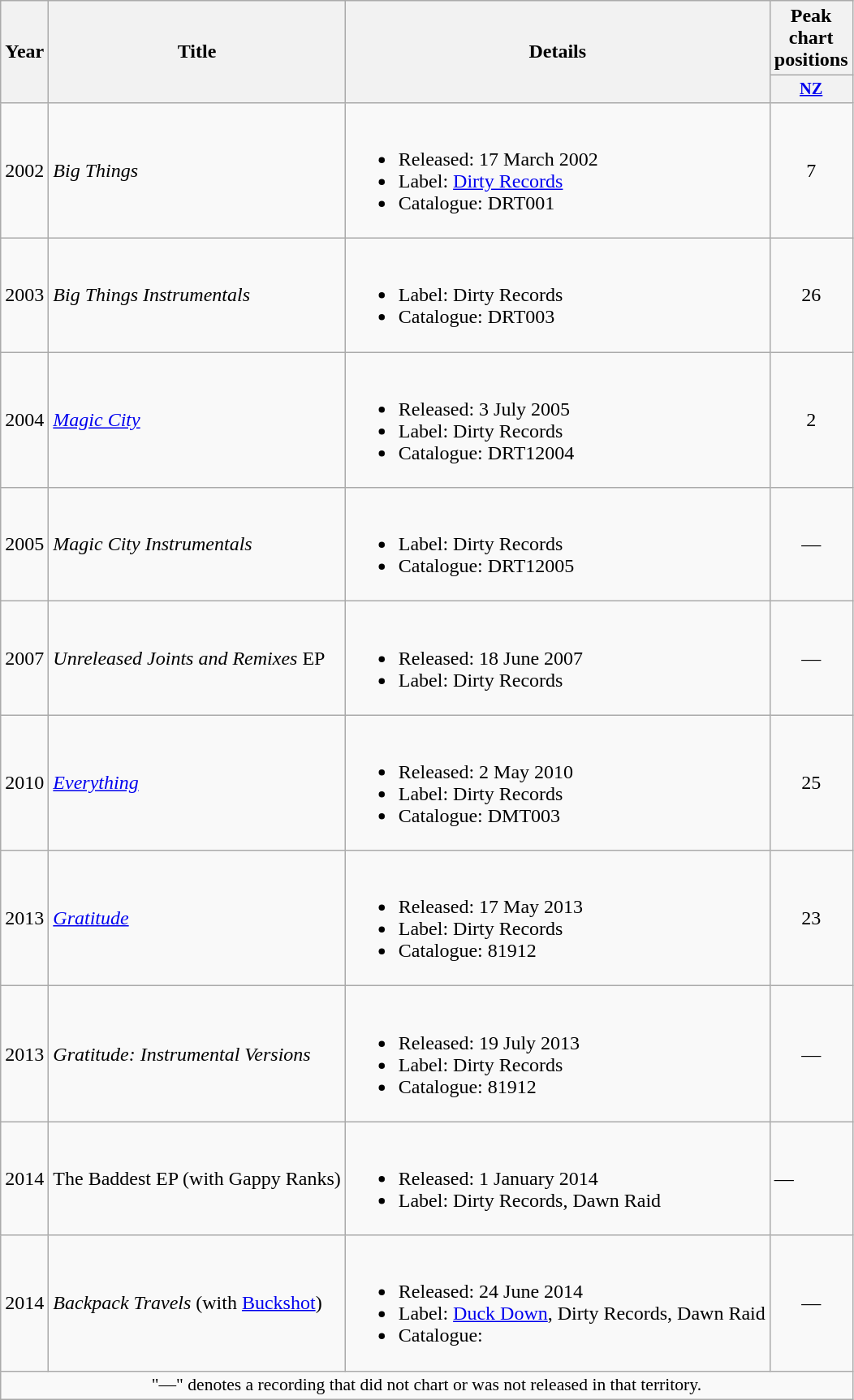<table class="wikitable plainrowheaders">
<tr>
<th rowspan="2">Year</th>
<th rowspan="2">Title</th>
<th rowspan="2">Details</th>
<th>Peak chart positions</th>
</tr>
<tr>
<th scope="col" style="width:3em; font-size:85%"><a href='#'>NZ</a><br></th>
</tr>
<tr>
<td>2002</td>
<td><em>Big Things</em></td>
<td><br><ul><li>Released: 17 March 2002</li><li>Label: <a href='#'>Dirty Records</a></li><li>Catalogue: DRT001</li></ul></td>
<td align="center">7</td>
</tr>
<tr>
<td>2003</td>
<td><em>Big Things Instrumentals</em></td>
<td><br><ul><li>Label: Dirty Records</li><li>Catalogue: DRT003</li></ul></td>
<td align="center">26</td>
</tr>
<tr>
<td>2004</td>
<td><em><a href='#'>Magic City</a></em></td>
<td><br><ul><li>Released: 3 July 2005</li><li>Label: Dirty Records</li><li>Catalogue: DRT12004</li></ul></td>
<td align="center">2</td>
</tr>
<tr>
<td>2005</td>
<td><em>Magic City Instrumentals</em></td>
<td><br><ul><li>Label: Dirty Records</li><li>Catalogue: DRT12005</li></ul></td>
<td align="center">—</td>
</tr>
<tr>
<td>2007</td>
<td><em>Unreleased Joints and Remixes</em>  EP</td>
<td><br><ul><li>Released: 18 June 2007</li><li>Label: Dirty Records</li></ul></td>
<td align="center">—</td>
</tr>
<tr>
<td>2010</td>
<td><em><a href='#'>Everything</a></em></td>
<td><br><ul><li>Released: 2 May 2010</li><li>Label: Dirty Records</li><li>Catalogue: DMT003</li></ul></td>
<td align="center">25</td>
</tr>
<tr>
<td>2013</td>
<td><em><a href='#'>Gratitude</a></em></td>
<td><br><ul><li>Released: 17 May 2013</li><li>Label: Dirty Records</li><li>Catalogue: 81912</li></ul></td>
<td align="center">23</td>
</tr>
<tr>
<td>2013</td>
<td><em>Gratitude: Instrumental Versions</em></td>
<td><br><ul><li>Released: 19 July 2013</li><li>Label: Dirty Records</li><li>Catalogue: 81912</li></ul></td>
<td align="center">—</td>
</tr>
<tr>
<td>2014</td>
<td>The Baddest EP (with Gappy Ranks)</td>
<td><br><ul><li>Released: 1 January 2014</li><li>Label: Dirty Records, Dawn Raid</li></ul></td>
<td>—</td>
</tr>
<tr>
<td>2014</td>
<td><em>Backpack Travels</em> (with <a href='#'>Buckshot</a>)</td>
<td><br><ul><li>Released: 24 June 2014</li><li>Label: <a href='#'>Duck Down</a>, Dirty Records, Dawn Raid</li><li>Catalogue:</li></ul></td>
<td align="center">—</td>
</tr>
<tr>
<td colspan="4" style="font-size:90%" align="center">"—" denotes a recording that did not chart or was not released in that territory.</td>
</tr>
</table>
